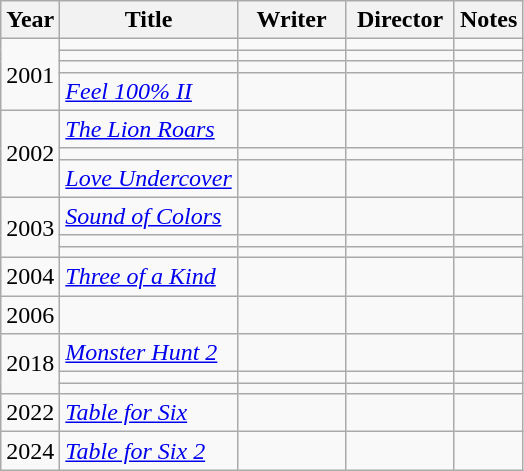<table class="wikitable">
<tr>
<th>Year</th>
<th>Title</th>
<th style="width:65px;">Writer</th>
<th style="width:65px;">Director</th>
<th>Notes</th>
</tr>
<tr>
<td rowspan="4">2001</td>
<td><em></em></td>
<td></td>
<td></td>
<td></td>
</tr>
<tr>
<td><em></em></td>
<td></td>
<td></td>
<td></td>
</tr>
<tr>
<td><em></em></td>
<td></td>
<td></td>
<td></td>
</tr>
<tr>
<td><em><a href='#'>Feel 100% II</a></em></td>
<td></td>
<td></td>
<td></td>
</tr>
<tr>
<td rowspan="3">2002</td>
<td><em><a href='#'>The Lion Roars</a></em></td>
<td></td>
<td></td>
<td></td>
</tr>
<tr>
<td><em></em></td>
<td></td>
<td></td>
<td></td>
</tr>
<tr>
<td><em><a href='#'>Love Undercover</a></em></td>
<td></td>
<td></td>
<td></td>
</tr>
<tr>
<td rowspan="3">2003</td>
<td><em><a href='#'>Sound of Colors</a></em></td>
<td></td>
<td></td>
<td></td>
</tr>
<tr>
<td><em></em></td>
<td></td>
<td></td>
<td></td>
</tr>
<tr>
<td><em></em></td>
<td></td>
<td></td>
<td></td>
</tr>
<tr>
<td>2004</td>
<td><em><a href='#'>Three of a Kind</a></em></td>
<td></td>
<td></td>
<td></td>
</tr>
<tr>
<td>2006</td>
<td><em></em></td>
<td></td>
<td></td>
<td></td>
</tr>
<tr>
<td rowspan="3">2018</td>
<td><em><a href='#'>Monster Hunt 2</a></em></td>
<td></td>
<td></td>
<td></td>
</tr>
<tr>
<td><em></em></td>
<td></td>
<td></td>
<td></td>
</tr>
<tr>
<td><em></em></td>
<td></td>
<td></td>
<td></td>
</tr>
<tr>
<td>2022</td>
<td><em><a href='#'>Table for Six</a></em></td>
<td></td>
<td></td>
<td></td>
</tr>
<tr>
<td>2024</td>
<td><em><a href='#'>Table for Six 2</a></em></td>
<td></td>
<td></td>
<td></td>
</tr>
</table>
